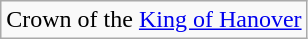<table class="wikitable">
<tr>
<td> Crown of the <a href='#'>King of Hanover</a></td>
</tr>
</table>
